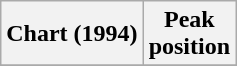<table class="wikitable plainrowheaders" style="text-align:center">
<tr>
<th scope="col">Chart (1994)</th>
<th scope="col">Peak<br>position</th>
</tr>
<tr>
</tr>
</table>
